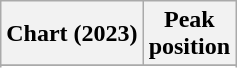<table class="wikitable plainrowheaders sortable" style="text-align:center;">
<tr>
<th scope="col">Chart (2023)</th>
<th scope="col">Peak<br>position</th>
</tr>
<tr>
</tr>
<tr>
</tr>
<tr>
</tr>
</table>
